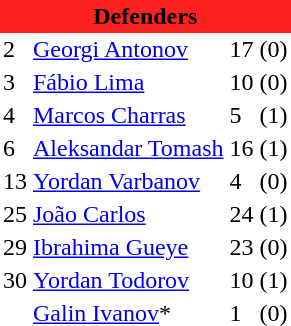<table class="toccolours" border="0" cellpadding="2" cellspacing="0" align="left" style="margin:0.5em;">
<tr>
<th colspan="4" align="center" bgcolor="#FF2020"><span>Defenders</span></th>
</tr>
<tr>
<td>2</td>
<td> <a href='#'>Georgi Antonov</a></td>
<td>17</td>
<td>(0)</td>
</tr>
<tr>
<td>3</td>
<td> <a href='#'>Fábio Lima</a></td>
<td>10</td>
<td>(0)</td>
</tr>
<tr>
<td>4</td>
<td> <a href='#'>Marcos Charras</a></td>
<td>5</td>
<td>(1)</td>
</tr>
<tr>
<td>6</td>
<td> <a href='#'>Aleksandar Tomash</a></td>
<td>16</td>
<td>(1)</td>
</tr>
<tr>
<td>13</td>
<td> <a href='#'>Yordan Varbanov</a></td>
<td>4</td>
<td>(0)</td>
</tr>
<tr>
<td>25</td>
<td> <a href='#'>João Carlos</a></td>
<td>24</td>
<td>(1)</td>
</tr>
<tr>
<td>29</td>
<td> <a href='#'>Ibrahima Gueye</a></td>
<td>23</td>
<td>(0)</td>
</tr>
<tr>
<td>30</td>
<td> <a href='#'>Yordan Todorov</a></td>
<td>10</td>
<td>(1)</td>
</tr>
<tr>
<td></td>
<td> <a href='#'>Galin Ivanov</a>*</td>
<td>1</td>
<td>(0)</td>
</tr>
<tr>
</tr>
</table>
